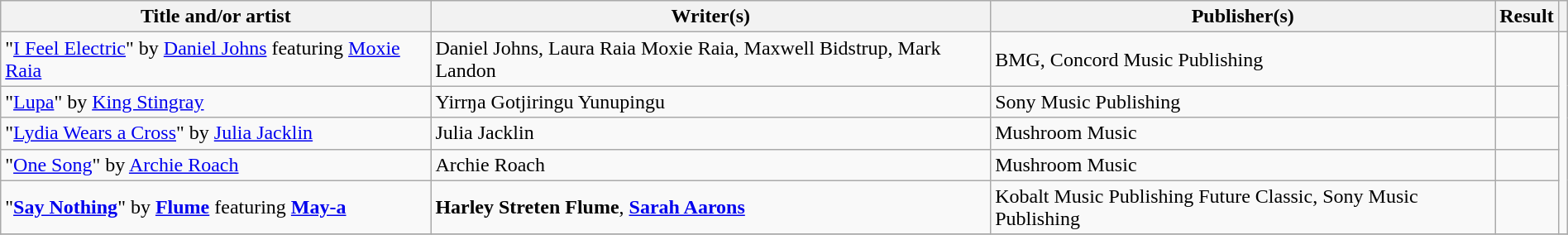<table class="wikitable" width=100%>
<tr>
<th scope="col">Title and/or artist</th>
<th scope="col">Writer(s)</th>
<th scope="col">Publisher(s)</th>
<th scope="col">Result</th>
<th scope="col"></th>
</tr>
<tr>
<td>"<a href='#'>I Feel Electric</a>" by <a href='#'>Daniel Johns</a> featuring <a href='#'>Moxie Raia</a></td>
<td>Daniel Johns, Laura Raia  Moxie Raia, Maxwell Bidstrup, Mark Landon</td>
<td>BMG, Concord Music Publishing</td>
<td></td>
<td rowspan="5"></td>
</tr>
<tr>
<td>"<a href='#'>Lupa</a>" by <a href='#'>King Stingray</a></td>
<td>Yirrŋa Gotjiringu Yunupingu</td>
<td>Sony Music Publishing</td>
<td></td>
</tr>
<tr>
<td>"<a href='#'>Lydia Wears a Cross</a>" by <a href='#'>Julia Jacklin</a></td>
<td>Julia Jacklin</td>
<td>Mushroom Music</td>
<td></td>
</tr>
<tr>
<td>"<a href='#'>One Song</a>" by <a href='#'>Archie Roach</a></td>
<td>Archie Roach</td>
<td>Mushroom Music</td>
<td></td>
</tr>
<tr>
<td>"<strong><a href='#'>Say Nothing</a></strong>" by <strong><a href='#'>Flume</a></strong> featuring <strong><a href='#'>May-a</a></strong></td>
<td><strong>Harley Streten</strong>  <strong>Flume</strong>, <strong><a href='#'>Sarah Aarons</a></strong></td>
<td>Kobalt Music Publishing  Future Classic, Sony Music Publishing</td>
<td></td>
</tr>
<tr>
</tr>
</table>
